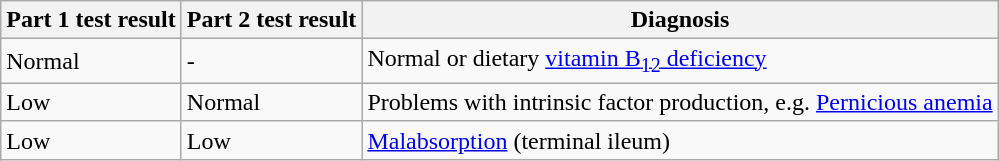<table class="wikitable">
<tr>
<th>Part 1 test result</th>
<th>Part 2 test result</th>
<th>Diagnosis</th>
</tr>
<tr>
<td>Normal</td>
<td>-</td>
<td>Normal or dietary <a href='#'>vitamin B<sub>12</sub> deficiency</a></td>
</tr>
<tr>
<td>Low</td>
<td>Normal</td>
<td>Problems with intrinsic factor production, e.g. <a href='#'>Pernicious anemia</a></td>
</tr>
<tr>
<td>Low</td>
<td>Low</td>
<td><a href='#'>Malabsorption</a> (terminal ileum)</td>
</tr>
</table>
